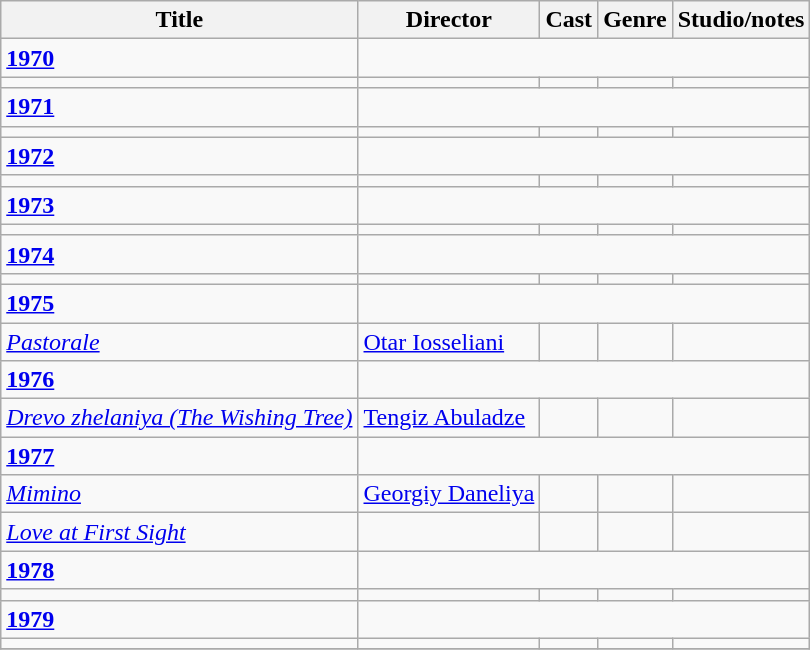<table class="wikitable">
<tr>
<th>Title</th>
<th>Director</th>
<th>Cast</th>
<th>Genre</th>
<th>Studio/notes</th>
</tr>
<tr>
<td><strong><a href='#'>1970</a></strong></td>
</tr>
<tr>
<td></td>
<td></td>
<td></td>
<td></td>
<td></td>
</tr>
<tr>
<td><strong><a href='#'>1971</a></strong></td>
</tr>
<tr>
<td></td>
<td></td>
<td></td>
<td></td>
<td></td>
</tr>
<tr>
<td><strong><a href='#'>1972</a></strong></td>
</tr>
<tr>
<td></td>
<td></td>
<td></td>
<td></td>
<td></td>
</tr>
<tr>
<td><strong><a href='#'>1973</a></strong></td>
</tr>
<tr>
<td></td>
<td></td>
<td></td>
<td></td>
<td></td>
</tr>
<tr>
<td><strong><a href='#'>1974</a></strong></td>
</tr>
<tr>
<td></td>
<td></td>
<td></td>
<td></td>
<td></td>
</tr>
<tr>
<td><strong><a href='#'>1975</a></strong></td>
</tr>
<tr>
<td><em><a href='#'>Pastorale</a></em></td>
<td><a href='#'>Otar Iosseliani</a></td>
<td></td>
<td></td>
<td></td>
</tr>
<tr>
<td><strong><a href='#'>1976</a></strong></td>
</tr>
<tr>
<td><em><a href='#'>Drevo zhelaniya (The Wishing Tree)</a></em></td>
<td><a href='#'>Tengiz Abuladze</a></td>
<td></td>
<td></td>
<td></td>
</tr>
<tr>
<td><strong><a href='#'>1977</a></strong></td>
</tr>
<tr>
<td><em><a href='#'>Mimino</a></em></td>
<td><a href='#'>Georgiy Daneliya</a></td>
<td></td>
<td></td>
<td></td>
</tr>
<tr>
<td><em><a href='#'>Love at First Sight</a></em></td>
<td></td>
<td></td>
<td></td>
<td></td>
</tr>
<tr>
<td><strong><a href='#'>1978</a></strong></td>
</tr>
<tr>
<td></td>
<td></td>
<td></td>
<td></td>
<td></td>
</tr>
<tr>
<td><strong><a href='#'>1979</a></strong></td>
</tr>
<tr>
<td></td>
<td></td>
<td></td>
<td></td>
<td></td>
</tr>
<tr>
</tr>
</table>
